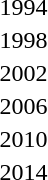<table>
<tr>
<td>1994</td>
<td></td>
<td></td>
<td></td>
</tr>
<tr>
<td>1998</td>
<td></td>
<td></td>
<td></td>
</tr>
<tr>
<td>2002</td>
<td></td>
<td></td>
<td></td>
</tr>
<tr>
<td>2006</td>
<td></td>
<td></td>
<td></td>
</tr>
<tr>
<td>2010<br></td>
<td></td>
<td></td>
<td></td>
</tr>
<tr>
<td>2014<br></td>
<td></td>
<td></td>
<td></td>
</tr>
</table>
